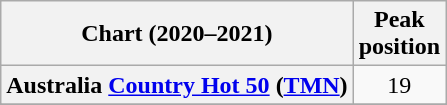<table class="wikitable sortable plainrowheaders" style="text-align:center">
<tr>
<th scope="col">Chart (2020–2021)</th>
<th scope="col">Peak<br> position</th>
</tr>
<tr>
<th scope="row">Australia <a href='#'>Country Hot 50</a> (<a href='#'>TMN</a>)</th>
<td>19</td>
</tr>
<tr>
</tr>
<tr>
</tr>
<tr>
</tr>
<tr>
</tr>
</table>
